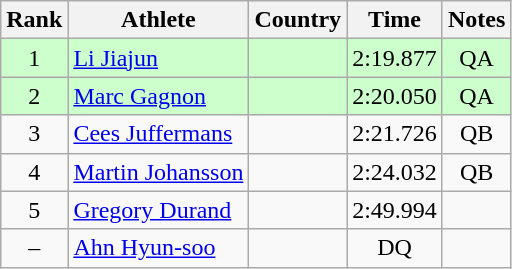<table class="wikitable sortable" style="text-align:center">
<tr>
<th>Rank</th>
<th>Athlete</th>
<th>Country</th>
<th>Time</th>
<th>Notes</th>
</tr>
<tr bgcolor=ccffcc>
<td>1</td>
<td align=left><a href='#'>Li Jiajun</a></td>
<td align=left></td>
<td>2:19.877</td>
<td>QA</td>
</tr>
<tr bgcolor=ccffcc>
<td>2</td>
<td align=left><a href='#'>Marc Gagnon</a></td>
<td align=left></td>
<td>2:20.050</td>
<td>QA</td>
</tr>
<tr>
<td>3</td>
<td align=left><a href='#'>Cees Juffermans</a></td>
<td align=left></td>
<td>2:21.726</td>
<td>QB</td>
</tr>
<tr>
<td>4</td>
<td align=left><a href='#'>Martin Johansson</a></td>
<td align=left></td>
<td>2:24.032</td>
<td>QB</td>
</tr>
<tr>
<td>5</td>
<td align=left><a href='#'>Gregory Durand</a></td>
<td align=left></td>
<td>2:49.994</td>
<td></td>
</tr>
<tr>
<td>–</td>
<td align=left><a href='#'>Ahn Hyun-soo</a></td>
<td align=left></td>
<td>DQ</td>
<td></td>
</tr>
</table>
